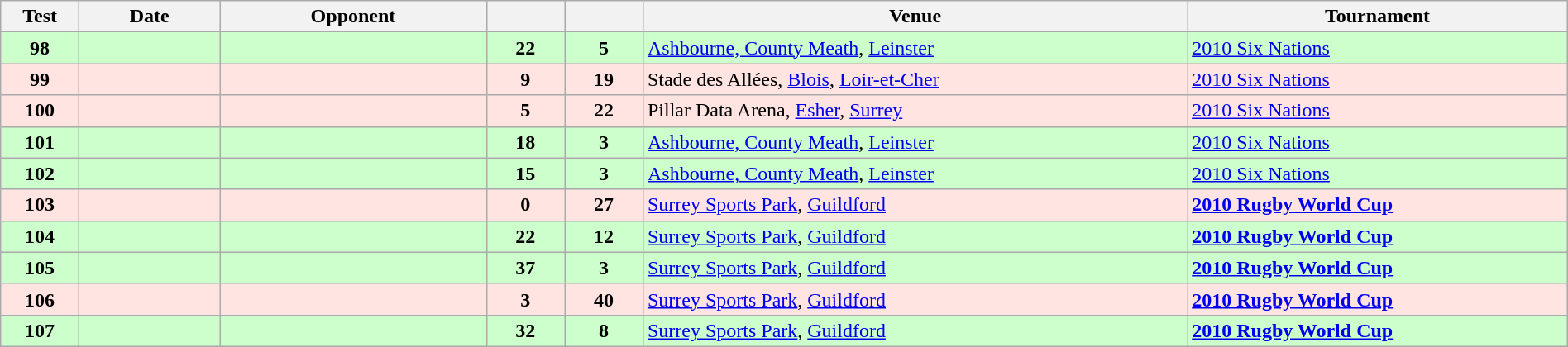<table class="wikitable sortable" style="width:100%">
<tr>
<th style="width:5%">Test</th>
<th style="width:9%">Date</th>
<th style="width:17%">Opponent</th>
<th style="width:5%"></th>
<th style="width:5%"></th>
<th>Venue</th>
<th>Tournament</th>
</tr>
<tr bgcolor="#ccffcc">
<td align="center"><strong>98</strong></td>
<td></td>
<td></td>
<td align="center"><strong>22</strong></td>
<td align="center"><strong>5</strong></td>
<td><a href='#'>Ashbourne, County Meath</a>, <a href='#'>Leinster</a></td>
<td><a href='#'>2010 Six Nations</a></td>
</tr>
<tr bgcolor="FFE4E1">
<td align="center"><strong>99</strong></td>
<td></td>
<td></td>
<td align="center"><strong>9</strong></td>
<td align="center"><strong>19</strong></td>
<td>Stade des Allées, <a href='#'>Blois</a>, <a href='#'>Loir-et-Cher</a></td>
<td><a href='#'>2010 Six Nations</a></td>
</tr>
<tr bgcolor="FFE4E1">
<td align="center"><strong>100</strong></td>
<td></td>
<td></td>
<td align="center"><strong>5</strong></td>
<td align="center"><strong>22</strong></td>
<td>Pillar Data Arena, <a href='#'>Esher</a>, <a href='#'>Surrey</a></td>
<td><a href='#'>2010 Six Nations</a></td>
</tr>
<tr bgcolor="#ccffcc">
<td align="center"><strong>101</strong></td>
<td></td>
<td></td>
<td align="center"><strong>18</strong></td>
<td align="center"><strong>3</strong></td>
<td><a href='#'>Ashbourne, County Meath</a>, <a href='#'>Leinster</a></td>
<td><a href='#'>2010 Six Nations</a></td>
</tr>
<tr bgcolor="#ccffcc">
<td align="center"><strong>102</strong></td>
<td></td>
<td></td>
<td align="center"><strong>15</strong></td>
<td align="center"><strong>3</strong></td>
<td><a href='#'>Ashbourne, County Meath</a>, <a href='#'>Leinster</a></td>
<td><a href='#'>2010 Six Nations</a></td>
</tr>
<tr bgcolor="FFE4E1">
<td align="center"><strong>103</strong></td>
<td></td>
<td></td>
<td align="center"><strong>0</strong></td>
<td align="center"><strong>27</strong></td>
<td><a href='#'>Surrey Sports Park</a>, <a href='#'>Guildford</a></td>
<td><a href='#'><strong>2010 Rugby World Cup</strong></a></td>
</tr>
<tr bgcolor="#ccffcc">
<td align="center"><strong>104</strong></td>
<td></td>
<td></td>
<td align="center"><strong>22</strong></td>
<td align="center"><strong>12</strong></td>
<td><a href='#'>Surrey Sports Park</a>, <a href='#'>Guildford</a></td>
<td><a href='#'><strong>2010 Rugby World Cup</strong></a></td>
</tr>
<tr bgcolor="#ccffcc">
<td align="center"><strong>105</strong></td>
<td></td>
<td></td>
<td align="center"><strong>37</strong></td>
<td align="center"><strong>3</strong></td>
<td><a href='#'>Surrey Sports Park</a>, <a href='#'>Guildford</a></td>
<td><a href='#'><strong>2010 Rugby World Cup</strong></a></td>
</tr>
<tr bgcolor="FFE4E1">
<td align="center"><strong>106</strong></td>
<td></td>
<td></td>
<td align="center"><strong>3</strong></td>
<td align="center"><strong>40</strong></td>
<td><a href='#'>Surrey Sports Park</a>, <a href='#'>Guildford</a></td>
<td><a href='#'><strong>2010 Rugby World Cup</strong></a></td>
</tr>
<tr bgcolor="#ccffcc">
<td align="center"><strong>107</strong></td>
<td></td>
<td></td>
<td align="center"><strong>32</strong></td>
<td align="center"><strong>8</strong></td>
<td><a href='#'>Surrey Sports Park</a>, <a href='#'>Guildford</a></td>
<td><a href='#'><strong>2010 Rugby World Cup</strong></a></td>
</tr>
</table>
